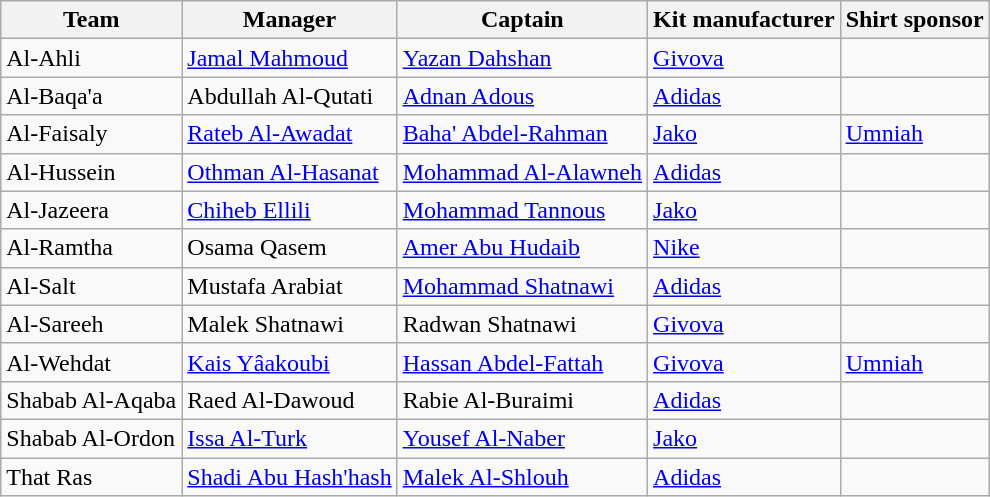<table class="wikitable sortable" style="text-align: left; font-size:100%">
<tr>
<th>Team</th>
<th>Manager</th>
<th>Captain</th>
<th>Kit manufacturer</th>
<th>Shirt sponsor</th>
</tr>
<tr>
<td>Al-Ahli</td>
<td> <a href='#'>Jamal Mahmoud</a></td>
<td> <a href='#'>Yazan Dahshan</a></td>
<td><a href='#'>Givova</a></td>
<td></td>
</tr>
<tr>
<td>Al-Baqa'a</td>
<td> Abdullah Al-Qutati</td>
<td> <a href='#'>Adnan Adous</a></td>
<td><a href='#'>Adidas</a></td>
<td></td>
</tr>
<tr>
<td>Al-Faisaly</td>
<td> <a href='#'>Rateb Al-Awadat</a></td>
<td> <a href='#'>Baha' Abdel-Rahman</a></td>
<td><a href='#'>Jako</a></td>
<td><a href='#'>Umniah</a></td>
</tr>
<tr>
<td>Al-Hussein</td>
<td> <a href='#'>Othman Al-Hasanat</a></td>
<td> <a href='#'>Mohammad Al-Alawneh</a></td>
<td><a href='#'>Adidas</a></td>
<td></td>
</tr>
<tr>
<td>Al-Jazeera</td>
<td> <a href='#'>Chiheb Ellili</a></td>
<td> <a href='#'>Mohammad Tannous</a></td>
<td><a href='#'>Jako</a></td>
<td></td>
</tr>
<tr>
<td>Al-Ramtha</td>
<td> Osama Qasem</td>
<td> <a href='#'>Amer Abu Hudaib</a></td>
<td><a href='#'>Nike</a></td>
<td></td>
</tr>
<tr>
<td>Al-Salt</td>
<td> Mustafa Arabiat</td>
<td> <a href='#'>Mohammad Shatnawi</a></td>
<td><a href='#'>Adidas</a></td>
<td></td>
</tr>
<tr>
<td>Al-Sareeh</td>
<td> Malek Shatnawi</td>
<td> Radwan Shatnawi</td>
<td><a href='#'>Givova</a></td>
<td></td>
</tr>
<tr>
<td>Al-Wehdat</td>
<td> <a href='#'>Kais Yâakoubi</a></td>
<td> <a href='#'>Hassan Abdel-Fattah</a></td>
<td><a href='#'>Givova</a></td>
<td><a href='#'>Umniah</a></td>
</tr>
<tr>
<td>Shabab Al-Aqaba</td>
<td> Raed Al-Dawoud</td>
<td> Rabie Al-Buraimi</td>
<td><a href='#'>Adidas</a></td>
<td></td>
</tr>
<tr>
<td>Shabab Al-Ordon</td>
<td> <a href='#'>Issa Al-Turk</a></td>
<td> <a href='#'>Yousef Al-Naber</a></td>
<td><a href='#'>Jako</a></td>
<td></td>
</tr>
<tr>
<td>That Ras</td>
<td> <a href='#'>Shadi Abu Hash'hash</a></td>
<td> <a href='#'>Malek Al-Shlouh</a></td>
<td><a href='#'>Adidas</a></td>
<td></td>
</tr>
</table>
